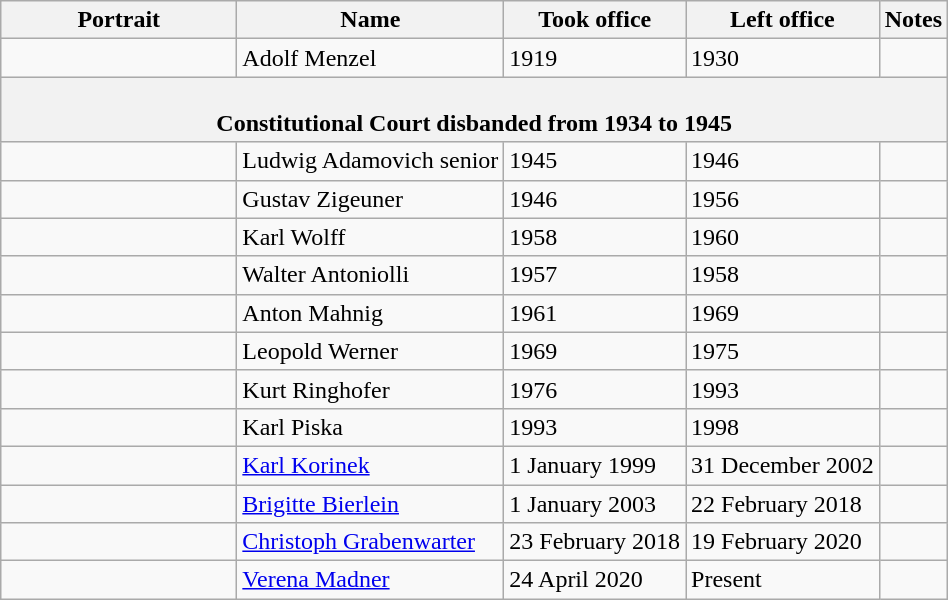<table class="wikitable" style="border:#555;">
<tr>
<th class="unsortable" style="width:150px;">Portrait</th>
<th>Name</th>
<th>Took office</th>
<th>Left office</th>
<th>Notes</th>
</tr>
<tr>
<td></td>
<td>Adolf Menzel</td>
<td>1919</td>
<td>1930</td>
<td></td>
</tr>
<tr>
<th colspan=8><br>Constitutional Court disbanded from 1934 to 1945</th>
</tr>
<tr>
<td></td>
<td>Ludwig Adamovich senior</td>
<td>1945</td>
<td>1946</td>
<td></td>
</tr>
<tr>
<td></td>
<td>Gustav Zigeuner</td>
<td>1946</td>
<td>1956</td>
<td></td>
</tr>
<tr>
<td></td>
<td>Karl Wolff</td>
<td>1958</td>
<td>1960</td>
<td></td>
</tr>
<tr>
<td></td>
<td>Walter Antoniolli</td>
<td>1957</td>
<td>1958</td>
<td></td>
</tr>
<tr>
<td></td>
<td>Anton Mahnig</td>
<td>1961</td>
<td>1969</td>
<td></td>
</tr>
<tr>
<td></td>
<td>Leopold Werner</td>
<td>1969</td>
<td>1975</td>
<td></td>
</tr>
<tr>
<td></td>
<td>Kurt Ringhofer</td>
<td>1976</td>
<td>1993</td>
<td></td>
</tr>
<tr>
<td></td>
<td>Karl Piska</td>
<td>1993</td>
<td>1998</td>
<td></td>
</tr>
<tr>
<td></td>
<td><a href='#'>Karl Korinek</a></td>
<td>1 January 1999</td>
<td>31 December 2002</td>
<td></td>
</tr>
<tr>
<td></td>
<td><a href='#'>Brigitte Bierlein</a></td>
<td>1 January 2003</td>
<td>22 February 2018</td>
<td></td>
</tr>
<tr>
<td></td>
<td><a href='#'>Christoph Grabenwarter</a></td>
<td>23 February 2018</td>
<td>19 February 2020</td>
<td></td>
</tr>
<tr>
<td></td>
<td><a href='#'>Verena Madner</a></td>
<td>24 April 2020</td>
<td>Present</td>
<td></td>
</tr>
</table>
